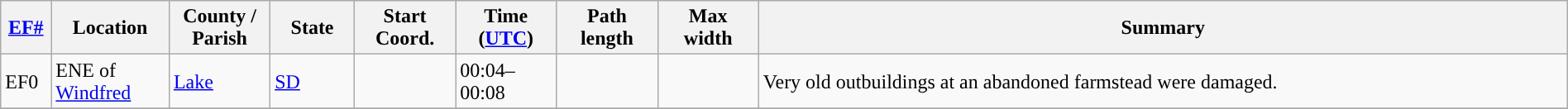<table class="wikitable sortable" style="width:100%;">
<tr>
<th scope="col"  style="width:3%; text-align:center;"><a href='#'>EF#</a></th>
<th scope="col"  style="width:7%; text-align:center;" class="unsortable">Location</th>
<th scope="col"  style="width:6%; text-align:center;" class="unsortable">County / Parish</th>
<th scope="col"  style="width:5%; text-align:center;">State</th>
<th scope="col"  style="width:6%; text-align:center;">Start Coord.</th>
<th scope="col"  style="width:6%; text-align:center;">Time (<a href='#'>UTC</a>)</th>
<th scope="col"  style="width:6%; text-align:center;">Path length</th>
<th scope="col"  style="width:6%; text-align:center;">Max width</th>
<th scope="col" class="unsortable" style="width:48%; text-align:center;">Summary</th>
</tr>
<tr>
<td>EF0</td>
<td>ENE of <a href='#'>Windfred</a></td>
<td><a href='#'>Lake</a></td>
<td><a href='#'>SD</a></td>
<td></td>
<td>00:04–00:08</td>
<td></td>
<td></td>
<td>Very old outbuildings at an abandoned farmstead were damaged.</td>
</tr>
<tr>
</tr>
</table>
